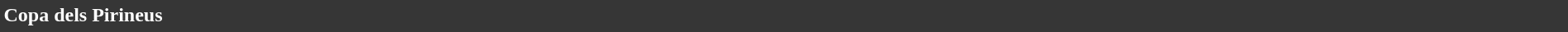<table style="width: 100%; background:#363636; color:white;">
<tr>
<td><strong>Copa dels Pirineus</strong></td>
</tr>
<tr>
</tr>
</table>
